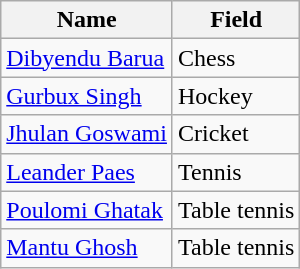<table class="wikitable sortable" border="0">
<tr>
<th>Name</th>
<th>Field</th>
</tr>
<tr>
<td><a href='#'>Dibyendu Barua</a></td>
<td>Chess</td>
</tr>
<tr>
<td><a href='#'>Gurbux Singh</a></td>
<td>Hockey</td>
</tr>
<tr>
<td><a href='#'>Jhulan Goswami</a></td>
<td>Cricket</td>
</tr>
<tr>
<td><a href='#'>Leander Paes</a></td>
<td>Tennis</td>
</tr>
<tr>
<td><a href='#'>Poulomi Ghatak</a></td>
<td>Table tennis</td>
</tr>
<tr>
<td><a href='#'>Mantu Ghosh</a></td>
<td>Table tennis</td>
</tr>
</table>
